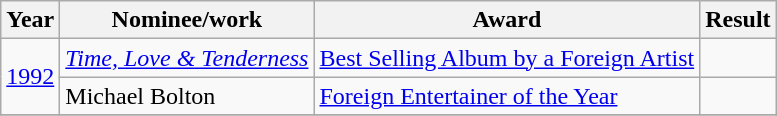<table class="wikitable">
<tr>
<th>Year</th>
<th>Nominee/work</th>
<th>Award</th>
<th>Result</th>
</tr>
<tr>
<td rowspan="2"><a href='#'>1992</a></td>
<td><em><a href='#'>Time, Love & Tenderness</a></em></td>
<td><a href='#'>Best Selling Album by a Foreign Artist</a></td>
<td></td>
</tr>
<tr>
<td>Michael Bolton</td>
<td><a href='#'>Foreign Entertainer of the Year</a></td>
<td></td>
</tr>
<tr>
</tr>
</table>
